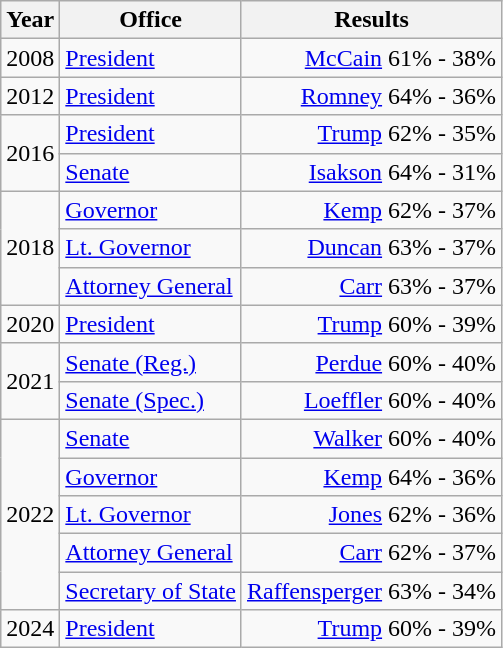<table class=wikitable>
<tr>
<th>Year</th>
<th>Office</th>
<th>Results</th>
</tr>
<tr>
<td>2008</td>
<td><a href='#'>President</a></td>
<td align="right" ><a href='#'>McCain</a> 61% - 38%</td>
</tr>
<tr>
<td>2012</td>
<td><a href='#'>President</a></td>
<td align="right" ><a href='#'>Romney</a> 64% - 36%</td>
</tr>
<tr>
<td rowspan=2>2016</td>
<td><a href='#'>President</a></td>
<td align="right" ><a href='#'>Trump</a> 62% - 35%</td>
</tr>
<tr>
<td><a href='#'>Senate</a></td>
<td align="right" ><a href='#'>Isakson</a> 64% - 31%</td>
</tr>
<tr>
<td rowspan=3>2018</td>
<td><a href='#'>Governor</a></td>
<td align="right" ><a href='#'>Kemp</a> 62% - 37%</td>
</tr>
<tr>
<td><a href='#'>Lt. Governor</a></td>
<td align="right" ><a href='#'>Duncan</a> 63% - 37%</td>
</tr>
<tr>
<td><a href='#'>Attorney General</a></td>
<td align="right" ><a href='#'>Carr</a> 63% - 37%</td>
</tr>
<tr>
<td>2020</td>
<td><a href='#'>President</a></td>
<td align="right" ><a href='#'>Trump</a> 60% - 39%</td>
</tr>
<tr>
<td rowspan=2>2021</td>
<td><a href='#'>Senate (Reg.)</a></td>
<td align="right" ><a href='#'>Perdue</a> 60% - 40%</td>
</tr>
<tr>
<td><a href='#'>Senate (Spec.)</a></td>
<td align="right" ><a href='#'>Loeffler</a> 60% - 40%</td>
</tr>
<tr>
<td rowspan=5>2022</td>
<td><a href='#'>Senate</a></td>
<td align="right" ><a href='#'>Walker</a> 60% - 40%</td>
</tr>
<tr>
<td><a href='#'>Governor</a></td>
<td align="right" ><a href='#'>Kemp</a> 64% - 36%</td>
</tr>
<tr>
<td><a href='#'>Lt. Governor</a></td>
<td align="right" ><a href='#'>Jones</a> 62% - 36%</td>
</tr>
<tr>
<td><a href='#'>Attorney General</a></td>
<td align="right" ><a href='#'>Carr</a> 62% - 37%</td>
</tr>
<tr>
<td><a href='#'>Secretary of State</a></td>
<td align="right" ><a href='#'>Raffensperger</a> 63% - 34%</td>
</tr>
<tr>
<td>2024</td>
<td><a href='#'>President</a></td>
<td align="right" ><a href='#'>Trump</a> 60% - 39%</td>
</tr>
</table>
